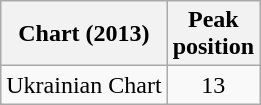<table class="wikitable sortable">
<tr>
<th>Chart (2013)</th>
<th>Peak<br>position</th>
</tr>
<tr>
<td>Ukrainian Chart</td>
<td align="center">13</td>
</tr>
</table>
